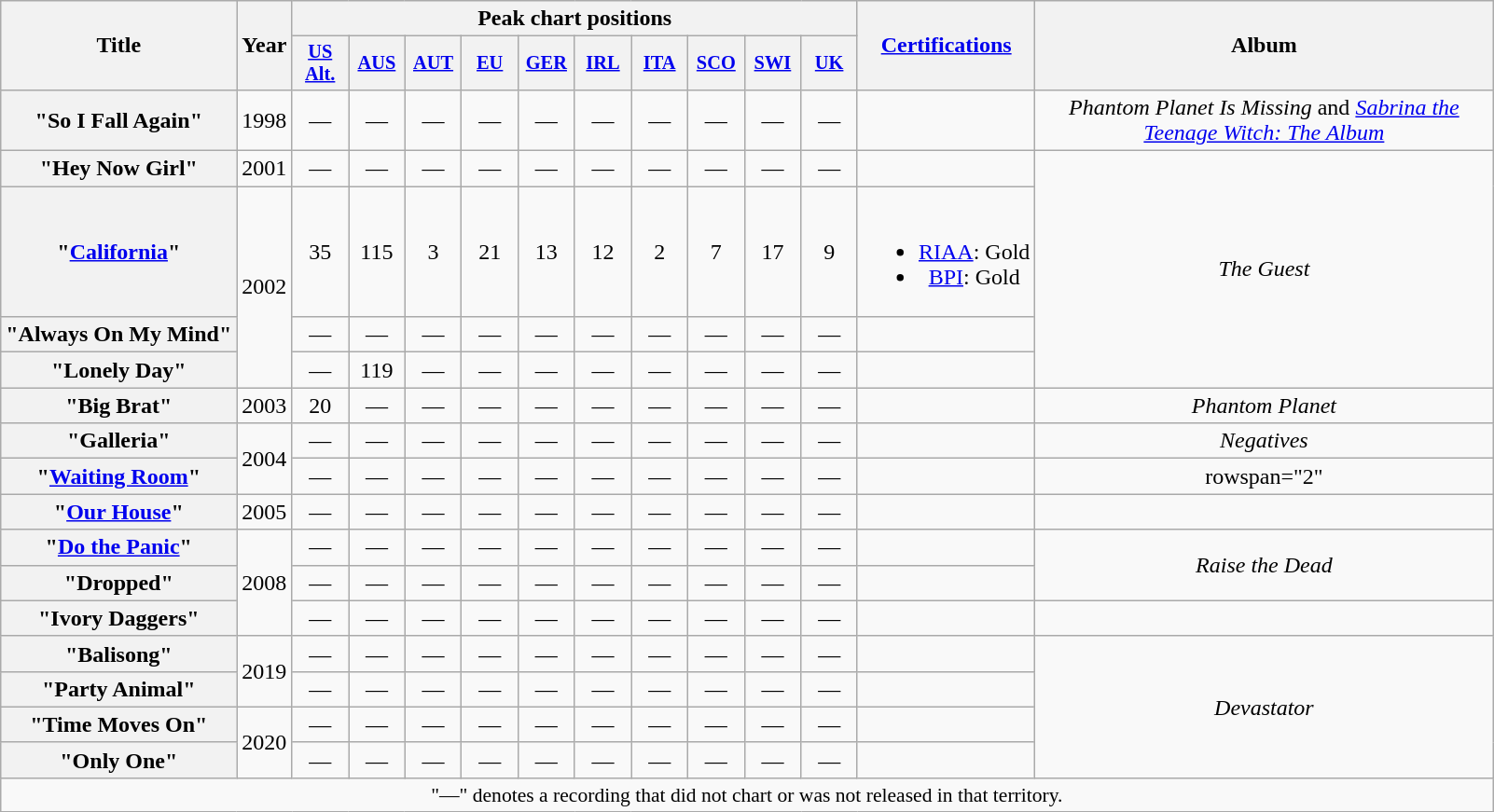<table class="wikitable plainrowheaders" style="text-align:center;">
<tr>
<th scope="col" rowspan="2">Title</th>
<th scope="col" rowspan="2">Year</th>
<th scope="col" colspan="10">Peak chart positions</th>
<th scope="col" rowspan="2"><a href='#'>Certifications</a></th>
<th scope="col" rowspan="2" style="width:20em;">Album</th>
</tr>
<tr>
<th scope="col" style="width:2.5em;font-size:85%;"><a href='#'>US<br>Alt.</a><br></th>
<th scope="col" style="width:2.5em;font-size:85%;"><a href='#'>AUS</a><br></th>
<th scope="col" style="width:2.5em;font-size:85%;"><a href='#'>AUT</a><br></th>
<th scope="col" style="width:2.5em;font-size:85%;"><a href='#'>EU</a><br></th>
<th scope="col" style="width:2.5em;font-size:85%;"><a href='#'>GER</a><br></th>
<th scope="col" style="width:2.5em;font-size:85%;"><a href='#'>IRL</a><br></th>
<th scope="col" style="width:2.5em;font-size:85%;"><a href='#'>ITA</a><br></th>
<th scope="col" style="width:2.5em;font-size:85%;"><a href='#'>SCO</a><br></th>
<th scope="col" style="width:2.5em;font-size:85%;"><a href='#'>SWI</a><br></th>
<th scope="col" style="width:2.5em;font-size:85%;"><a href='#'>UK</a><br></th>
</tr>
<tr>
<th scope="row">"So I Fall Again"</th>
<td>1998</td>
<td>—</td>
<td>—</td>
<td>—</td>
<td>—</td>
<td>—</td>
<td>—</td>
<td>—</td>
<td>—</td>
<td>—</td>
<td>—</td>
<td></td>
<td><em>Phantom Planet Is Missing</em> and <em><a href='#'>Sabrina the Teenage Witch: The Album</a></em></td>
</tr>
<tr>
<th scope="row">"Hey Now Girl"</th>
<td>2001</td>
<td>—</td>
<td>—</td>
<td>—</td>
<td>—</td>
<td>—</td>
<td>—</td>
<td>—</td>
<td>—</td>
<td>—</td>
<td>—</td>
<td></td>
<td rowspan="4"><em>The Guest</em></td>
</tr>
<tr>
<th scope="row">"<a href='#'>California</a>"</th>
<td rowspan="3">2002</td>
<td>35</td>
<td>115</td>
<td>3</td>
<td>21</td>
<td>13</td>
<td>12</td>
<td>2</td>
<td>7</td>
<td>17</td>
<td>9</td>
<td><br><ul><li><a href='#'>RIAA</a>: Gold</li><li><a href='#'>BPI</a>: Gold</li></ul></td>
</tr>
<tr>
<th scope="row">"Always On My Mind"</th>
<td>—</td>
<td>—</td>
<td>—</td>
<td>—</td>
<td>—</td>
<td>—</td>
<td>—</td>
<td>—</td>
<td>—</td>
<td>—</td>
<td></td>
</tr>
<tr>
<th scope="row">"Lonely Day"</th>
<td>—</td>
<td>119</td>
<td>—</td>
<td>—</td>
<td>—</td>
<td>—</td>
<td>—</td>
<td>—</td>
<td>—</td>
<td>—</td>
<td></td>
</tr>
<tr>
<th scope="row">"Big Brat"</th>
<td>2003</td>
<td>20</td>
<td>—</td>
<td>—</td>
<td>—</td>
<td>—</td>
<td>—</td>
<td>—</td>
<td>—</td>
<td>—</td>
<td>—</td>
<td></td>
<td><em>Phantom Planet</em></td>
</tr>
<tr>
<th scope="row">"Galleria"</th>
<td rowspan="2">2004</td>
<td>—</td>
<td>—</td>
<td>—</td>
<td>—</td>
<td>—</td>
<td>—</td>
<td>—</td>
<td>—</td>
<td>—</td>
<td>—</td>
<td></td>
<td><em>Negatives</em></td>
</tr>
<tr>
<th scope="row">"<a href='#'>Waiting Room</a>"</th>
<td>—</td>
<td>—</td>
<td>—</td>
<td>—</td>
<td>—</td>
<td>—</td>
<td>—</td>
<td>—</td>
<td>—</td>
<td>—</td>
<td></td>
<td>rowspan="2" </td>
</tr>
<tr>
<th scope="row">"<a href='#'>Our House</a>"</th>
<td>2005</td>
<td>—</td>
<td>—</td>
<td>—</td>
<td>—</td>
<td>—</td>
<td>—</td>
<td>—</td>
<td>—</td>
<td>—</td>
<td>—</td>
<td></td>
</tr>
<tr>
<th scope="row">"<a href='#'>Do the Panic</a>"</th>
<td rowspan="3">2008</td>
<td>—</td>
<td>—</td>
<td>—</td>
<td>—</td>
<td>—</td>
<td>—</td>
<td>—</td>
<td>—</td>
<td>—</td>
<td>—</td>
<td></td>
<td rowspan="2"><em>Raise the Dead</em></td>
</tr>
<tr>
<th scope="row">"Dropped"</th>
<td>—</td>
<td>—</td>
<td>—</td>
<td>—</td>
<td>—</td>
<td>—</td>
<td>—</td>
<td>—</td>
<td>—</td>
<td>—</td>
<td></td>
</tr>
<tr>
<th scope="row">"Ivory Daggers"</th>
<td>—</td>
<td>—</td>
<td>—</td>
<td>—</td>
<td>—</td>
<td>—</td>
<td>—</td>
<td>—</td>
<td>—</td>
<td>—</td>
<td></td>
<td></td>
</tr>
<tr>
<th scope="row">"Balisong"</th>
<td rowspan="2">2019</td>
<td>—</td>
<td>—</td>
<td>—</td>
<td>—</td>
<td>—</td>
<td>—</td>
<td>—</td>
<td>—</td>
<td>—</td>
<td>—</td>
<td></td>
<td rowspan="4"><em>Devastator</em></td>
</tr>
<tr>
<th scope="row">"Party Animal"</th>
<td>—</td>
<td>—</td>
<td>—</td>
<td>—</td>
<td>—</td>
<td>—</td>
<td>—</td>
<td>—</td>
<td>—</td>
<td>—</td>
<td></td>
</tr>
<tr>
<th scope="row">"Time Moves On"</th>
<td rowspan="2">2020</td>
<td>—</td>
<td>—</td>
<td>—</td>
<td>—</td>
<td>—</td>
<td>—</td>
<td>—</td>
<td>—</td>
<td>—</td>
<td>—</td>
<td></td>
</tr>
<tr>
<th scope="row">"Only One"</th>
<td>—</td>
<td>—</td>
<td>—</td>
<td>—</td>
<td>—</td>
<td>—</td>
<td>—</td>
<td>—</td>
<td>—</td>
<td>—</td>
<td></td>
</tr>
<tr>
<td colspan="14" style="font-size:90%">"—" denotes a recording that did not chart or was not released in that territory.</td>
</tr>
</table>
